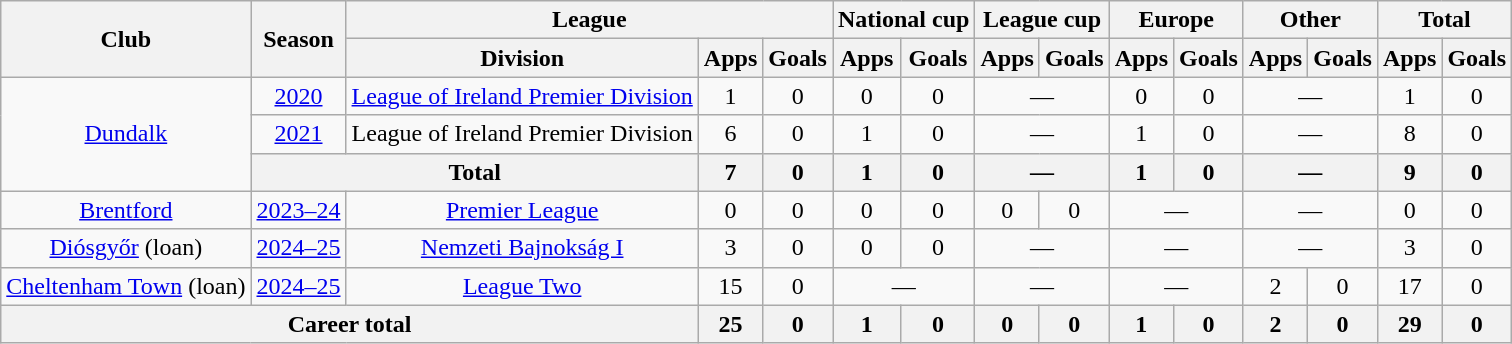<table class="wikitable" style="text-align:center">
<tr>
<th rowspan="2">Club</th>
<th rowspan="2">Season</th>
<th colspan="3">League</th>
<th colspan="2">National cup</th>
<th colspan="2">League cup</th>
<th colspan="2">Europe</th>
<th colspan="2">Other</th>
<th colspan="2">Total</th>
</tr>
<tr>
<th>Division</th>
<th>Apps</th>
<th>Goals</th>
<th>Apps</th>
<th>Goals</th>
<th>Apps</th>
<th>Goals</th>
<th>Apps</th>
<th>Goals</th>
<th>Apps</th>
<th>Goals</th>
<th>Apps</th>
<th>Goals</th>
</tr>
<tr>
<td rowspan="3"><a href='#'>Dundalk</a></td>
<td><a href='#'>2020</a></td>
<td><a href='#'>League of Ireland Premier Division</a></td>
<td>1</td>
<td>0</td>
<td>0</td>
<td>0</td>
<td colspan="2">―</td>
<td>0</td>
<td>0</td>
<td colspan="2">―</td>
<td>1</td>
<td>0</td>
</tr>
<tr>
<td><a href='#'>2021</a></td>
<td>League of Ireland Premier Division</td>
<td>6</td>
<td>0</td>
<td>1</td>
<td>0</td>
<td colspan="2">―</td>
<td>1</td>
<td>0</td>
<td colspan="2">―</td>
<td>8</td>
<td>0</td>
</tr>
<tr>
<th colspan="2">Total</th>
<th>7</th>
<th>0</th>
<th>1</th>
<th>0</th>
<th colspan="2">―</th>
<th>1</th>
<th>0</th>
<th colspan="2">―</th>
<th>9</th>
<th>0</th>
</tr>
<tr>
<td><a href='#'>Brentford</a></td>
<td><a href='#'>2023–24</a></td>
<td><a href='#'>Premier League</a></td>
<td>0</td>
<td>0</td>
<td>0</td>
<td>0</td>
<td>0</td>
<td>0</td>
<td colspan="2">―</td>
<td colspan="2">―</td>
<td>0</td>
<td>0</td>
</tr>
<tr>
<td><a href='#'>Diósgyőr</a> (loan)</td>
<td><a href='#'>2024–25</a></td>
<td><a href='#'>Nemzeti Bajnokság I</a></td>
<td>3</td>
<td>0</td>
<td>0</td>
<td>0</td>
<td colspan="2">―</td>
<td colspan="2">―</td>
<td colspan="2">―</td>
<td>3</td>
<td>0</td>
</tr>
<tr>
<td><a href='#'>Cheltenham Town</a> (loan)</td>
<td><a href='#'>2024–25</a></td>
<td><a href='#'>League Two</a></td>
<td>15</td>
<td>0</td>
<td colspan="2">―</td>
<td colspan="2">―</td>
<td colspan="2">―</td>
<td>2</td>
<td>0</td>
<td>17</td>
<td>0</td>
</tr>
<tr>
<th colspan="3">Career total</th>
<th>25</th>
<th>0</th>
<th>1</th>
<th>0</th>
<th>0</th>
<th>0</th>
<th>1</th>
<th>0</th>
<th>2</th>
<th>0</th>
<th>29</th>
<th>0</th>
</tr>
</table>
